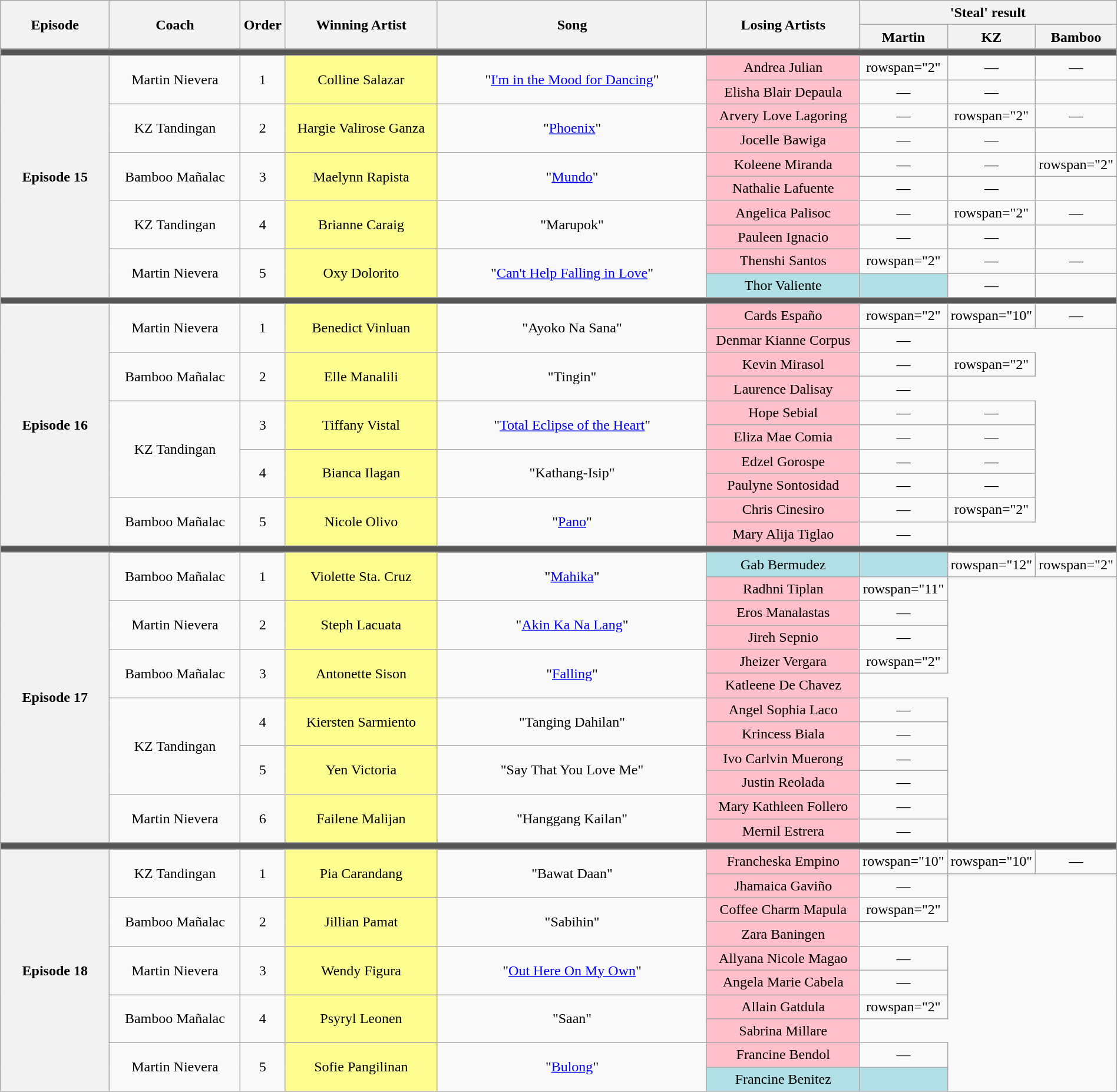<table class="wikitable" style="text-align: center; line-height:20px;width:100%;">
<tr>
<th rowspan="2" style="width:10%;">Episode</th>
<th rowspan="2" style="width:12%;">Coach</th>
<th rowspan="2" style="width:04%;">Order</th>
<th rowspan="2" style="width:14%;">Winning Artist</th>
<th rowspan="2" style="width:25%;">Song</th>
<th rowspan="2" style="width:14%;">Losing Artists</th>
<th colspan="3" style="width:21%;">'Steal' result</th>
</tr>
<tr>
<th style="width:07%;">Martin</th>
<th style="width:07%;">KZ</th>
<th style="width:07%;">Bamboo</th>
</tr>
<tr>
<td colspan="9" style="background:#555;"></td>
</tr>
<tr>
<th rowspan="10">Episode 15<br><small></small></th>
<td rowspan="2">Martin Nievera</td>
<td rowspan="2">1</td>
<td rowspan="2" style="background:#fdfc8f;">Colline Salazar</td>
<td rowspan="2">"<a href='#'>I'm in the Mood for Dancing</a>"</td>
<td style="background:pink;">Andrea Julian</td>
<td>rowspan="2" </td>
<td>—</td>
<td>—</td>
</tr>
<tr>
<td style="background:pink;">Elisha Blair Depaula</td>
<td>—</td>
<td>—</td>
</tr>
<tr>
<td rowspan="2">KZ Tandingan</td>
<td rowspan="2">2</td>
<td rowspan="2" style="background:#fdfc8f;">Hargie Valirose Ganza</td>
<td rowspan="2">"<a href='#'>Phoenix</a>"</td>
<td style="background:pink;">Arvery Love Lagoring</td>
<td>—</td>
<td>rowspan="2" </td>
<td>—</td>
</tr>
<tr>
<td style="background:pink;">Jocelle Bawiga</td>
<td>—</td>
<td>—</td>
</tr>
<tr>
<td rowspan="2">Bamboo Mañalac</td>
<td rowspan="2">3</td>
<td rowspan="2" style="background:#fdfc8f;">Maelynn Rapista</td>
<td rowspan="2">"<a href='#'>Mundo</a>"</td>
<td style="background:pink;">Koleene Miranda</td>
<td>—</td>
<td>—</td>
<td>rowspan="2" </td>
</tr>
<tr>
<td style="background:pink;">Nathalie Lafuente</td>
<td>—</td>
<td>—</td>
</tr>
<tr>
<td rowspan="2">KZ Tandingan</td>
<td rowspan="2">4</td>
<td rowspan="2" style="background:#fdfc8f;">Brianne Caraig</td>
<td rowspan="2">"Marupok"</td>
<td style="background:pink;">Angelica Palisoc</td>
<td>—</td>
<td>rowspan="2" </td>
<td>—</td>
</tr>
<tr>
<td style="background:pink;">Pauleen Ignacio</td>
<td>—</td>
<td>—</td>
</tr>
<tr>
<td rowspan="2">Martin Nievera</td>
<td rowspan="2">5</td>
<td rowspan="2" style="background:#fdfc8f;">Oxy Dolorito</td>
<td rowspan="2">"<a href='#'>Can't Help Falling in Love</a>"</td>
<td style="background:pink;">Thenshi Santos</td>
<td>rowspan="2" </td>
<td>—</td>
<td>—</td>
</tr>
<tr>
<td style="background:#b0e0e6;">Thor Valiente</td>
<td style="background:#b0e0e6;"><strong></strong></td>
<td>—</td>
</tr>
<tr>
<td colspan="9" style="background:#555;"></td>
</tr>
<tr>
<th rowspan="10">Episode 16<br><small></small></th>
<td rowspan="2">Martin Nievera</td>
<td rowspan="2">1</td>
<td rowspan="2" style="background:#fdfc8f;">Benedict Vinluan</td>
<td rowspan="2">"Ayoko Na Sana"</td>
<td style="background:pink;">Cards Españo</td>
<td>rowspan="2" </td>
<td>rowspan="10" </td>
<td>—</td>
</tr>
<tr>
<td style="background:pink;">Denmar Kianne Corpus</td>
<td>—</td>
</tr>
<tr>
<td rowspan="2">Bamboo Mañalac</td>
<td rowspan="2">2</td>
<td rowspan="2" style="background:#fdfc8f;">Elle Manalili</td>
<td rowspan="2">"Tingin"</td>
<td style="background:pink;">Kevin Mirasol</td>
<td>—</td>
<td>rowspan="2" </td>
</tr>
<tr>
<td style="background:pink;">Laurence Dalisay</td>
<td>—</td>
</tr>
<tr>
<td rowspan="4">KZ Tandingan</td>
<td rowspan="2">3</td>
<td rowspan="2" style="background:#fdfc8f;">Tiffany Vistal</td>
<td rowspan="2">"<a href='#'>Total Eclipse of the Heart</a>"</td>
<td style="background:pink;">Hope Sebial</td>
<td>—</td>
<td>—</td>
</tr>
<tr>
<td style="background:pink;">Eliza Mae Comia</td>
<td>—</td>
<td>—</td>
</tr>
<tr>
<td rowspan="2">4</td>
<td rowspan="2" style="background:#fdfc8f;">Bianca Ilagan</td>
<td rowspan="2">"Kathang-Isip"</td>
<td style="background:pink;">Edzel Gorospe</td>
<td>—</td>
<td>—</td>
</tr>
<tr>
<td style="background:pink;">Paulyne Sontosidad</td>
<td>—</td>
<td>—</td>
</tr>
<tr>
<td rowspan="2">Bamboo Mañalac</td>
<td rowspan="2">5</td>
<td rowspan="2" style="background:#fdfc8f;">Nicole Olivo</td>
<td rowspan="2">"<a href='#'>Pano</a>"</td>
<td style="background:pink;">Chris Cinesiro</td>
<td>—</td>
<td>rowspan="2" </td>
</tr>
<tr>
<td style="background:pink;">Mary Alija Tiglao</td>
<td>—</td>
</tr>
<tr>
<td colspan="9" style="background:#555;"></td>
</tr>
<tr>
<th rowspan="12">Episode 17<br><small></small></th>
<td rowspan="2">Bamboo Mañalac</td>
<td rowspan="2">1</td>
<td rowspan="2" style="background:#fdfc8f;">Violette Sta. Cruz</td>
<td rowspan="2">"<a href='#'>Mahika</a>"</td>
<td style="background:#b0e0e6;">Gab Bermudez</td>
<td style="background:#b0e0e6;"><strong></strong></td>
<td>rowspan="12" </td>
<td>rowspan="2" </td>
</tr>
<tr>
<td style="background:pink;">Radhni Tiplan</td>
<td>rowspan="11" </td>
</tr>
<tr>
<td rowspan="2">Martin Nievera</td>
<td rowspan="2">2</td>
<td rowspan="2" style="background:#fdfc8f;">Steph Lacuata</td>
<td rowspan="2">"<a href='#'>Akin Ka Na Lang</a>"</td>
<td style="background:pink;">Eros Manalastas</td>
<td>—</td>
</tr>
<tr>
<td style="background:pink;">Jireh Sepnio</td>
<td>—</td>
</tr>
<tr>
<td rowspan="2">Bamboo Mañalac</td>
<td rowspan="2">3</td>
<td rowspan="2" style="background:#fdfc8f;">Antonette Sison</td>
<td rowspan="2">"<a href='#'>Falling</a>"</td>
<td style="background:pink;">Jheizer Vergara</td>
<td>rowspan="2" </td>
</tr>
<tr>
<td style="background:pink;">Katleene De Chavez</td>
</tr>
<tr>
<td rowspan="4">KZ Tandingan</td>
<td rowspan="2">4</td>
<td rowspan="2" style="background:#fdfc8f;">Kiersten Sarmiento</td>
<td rowspan="2">"Tanging Dahilan"</td>
<td style="background:pink;">Angel Sophia Laco</td>
<td>—</td>
</tr>
<tr>
<td style="background:pink;">Krincess Biala</td>
<td>—</td>
</tr>
<tr>
<td rowspan="2">5</td>
<td rowspan="2" style="background:#fdfc8f;">Yen Victoria</td>
<td rowspan="2">"Say That You Love Me"</td>
<td style="background:pink;">Ivo Carlvin Muerong</td>
<td>—</td>
</tr>
<tr>
<td style="background:pink;">Justin Reolada</td>
<td>—</td>
</tr>
<tr>
<td rowspan="2">Martin Nievera</td>
<td rowspan="2">6</td>
<td rowspan="2" style="background:#fdfc8f;">Failene Malijan</td>
<td rowspan="2">"Hanggang Kailan"</td>
<td style="background:pink;">Mary Kathleen Follero</td>
<td>—</td>
</tr>
<tr>
<td style="background:pink;">Mernil Estrera</td>
<td>—</td>
</tr>
<tr>
<td colspan="9" style="background:#555;"></td>
</tr>
<tr>
<th rowspan="10">Episode 18<br><small></small></th>
<td rowspan="2">KZ Tandingan</td>
<td rowspan="2">1</td>
<td rowspan="2" style="background:#fdfc8f;">Pia Carandang</td>
<td rowspan="2">"Bawat Daan"</td>
<td style="background:pink;">Francheska Empino</td>
<td>rowspan="10" </td>
<td>rowspan="10" </td>
<td>—</td>
</tr>
<tr>
<td style="background:pink;">Jhamaica Gaviño</td>
<td>—</td>
</tr>
<tr>
<td rowspan="2">Bamboo Mañalac</td>
<td rowspan="2">2</td>
<td rowspan="2" style="background:#fdfc8f;">Jillian Pamat</td>
<td rowspan="2">"Sabihin"</td>
<td style="background:pink;">Coffee Charm Mapula</td>
<td>rowspan="2" </td>
</tr>
<tr>
<td style="background:pink;">Zara Baningen</td>
</tr>
<tr>
<td rowspan="2">Martin Nievera</td>
<td rowspan="2">3</td>
<td rowspan="2" style="background:#fdfc8f;">Wendy Figura</td>
<td rowspan="2">"<a href='#'>Out Here On My Own</a>"</td>
<td style="background:pink;">Allyana Nicole Magao</td>
<td>—</td>
</tr>
<tr>
<td style="background:pink;">Angela Marie Cabela</td>
<td>—</td>
</tr>
<tr>
<td rowspan="2">Bamboo Mañalac</td>
<td rowspan="2">4</td>
<td rowspan="2" style="background:#fdfc8f;">Psyryl Leonen</td>
<td rowspan="2">"Saan"</td>
<td style="background:pink;">Allain Gatdula</td>
<td>rowspan="2" </td>
</tr>
<tr>
<td style="background:pink;">Sabrina Millare</td>
</tr>
<tr>
<td rowspan="2">Martin Nievera</td>
<td rowspan="2">5</td>
<td rowspan="2" style="background:#fdfc8f;">Sofie Pangilinan</td>
<td rowspan="2">"<a href='#'>Bulong</a>"</td>
<td style="background:pink;">Francine Bendol</td>
<td>—</td>
</tr>
<tr>
<td style="background:#b0e0e6;">Francine Benitez</td>
<td style="background:#b0e0e6;"><strong></strong></td>
</tr>
</table>
